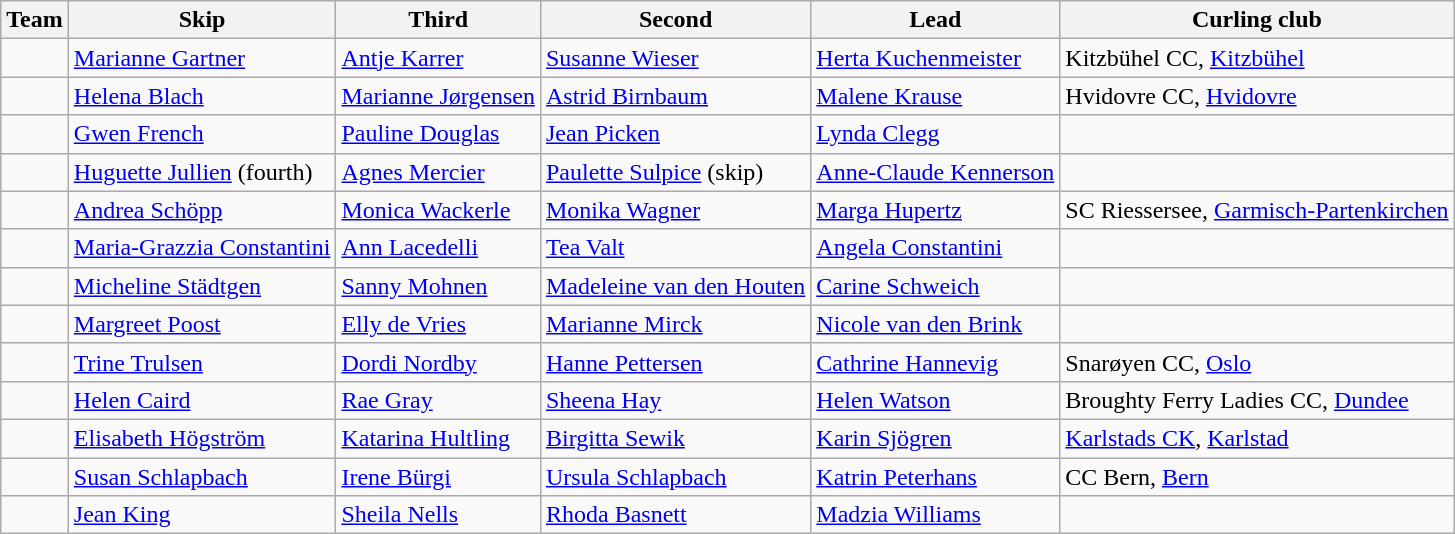<table class="wikitable">
<tr>
<th>Team</th>
<th>Skip</th>
<th>Third</th>
<th>Second</th>
<th>Lead</th>
<th>Curling club</th>
</tr>
<tr>
<td></td>
<td><a href='#'>Marianne Gartner</a></td>
<td><a href='#'>Antje Karrer</a></td>
<td><a href='#'>Susanne Wieser</a></td>
<td><a href='#'>Herta Kuchenmeister</a></td>
<td>Kitzbühel CC, <a href='#'>Kitzbühel</a></td>
</tr>
<tr>
<td></td>
<td><a href='#'>Helena Blach</a></td>
<td><a href='#'>Marianne Jørgensen</a></td>
<td><a href='#'>Astrid Birnbaum</a></td>
<td><a href='#'>Malene Krause</a></td>
<td>Hvidovre CC, <a href='#'>Hvidovre</a></td>
</tr>
<tr>
<td></td>
<td><a href='#'>Gwen French</a></td>
<td><a href='#'>Pauline Douglas</a></td>
<td><a href='#'>Jean Picken</a></td>
<td><a href='#'>Lynda Clegg</a></td>
<td></td>
</tr>
<tr>
<td></td>
<td><a href='#'>Huguette Jullien</a> (fourth)</td>
<td><a href='#'>Agnes Mercier</a></td>
<td><a href='#'>Paulette Sulpice</a> (skip)</td>
<td><a href='#'>Anne-Claude Kennerson</a></td>
<td></td>
</tr>
<tr>
<td></td>
<td><a href='#'>Andrea Schöpp</a></td>
<td><a href='#'>Monica Wackerle</a></td>
<td><a href='#'>Monika Wagner</a></td>
<td><a href='#'>Marga Hupertz</a></td>
<td>SC Riessersee, <a href='#'>Garmisch-Partenkirchen</a></td>
</tr>
<tr>
<td></td>
<td><a href='#'>Maria-Grazzia Constantini</a></td>
<td><a href='#'>Ann Lacedelli</a></td>
<td><a href='#'>Tea Valt</a></td>
<td><a href='#'>Angela Constantini</a></td>
<td></td>
</tr>
<tr>
<td></td>
<td><a href='#'>Micheline Städtgen</a></td>
<td><a href='#'>Sanny Mohnen</a></td>
<td><a href='#'>Madeleine van den Houten</a></td>
<td><a href='#'>Carine Schweich</a></td>
<td></td>
</tr>
<tr>
<td></td>
<td><a href='#'>Margreet Poost</a></td>
<td><a href='#'>Elly de Vries</a></td>
<td><a href='#'>Marianne Mirck</a></td>
<td><a href='#'>Nicole van den Brink</a></td>
<td></td>
</tr>
<tr>
<td></td>
<td><a href='#'>Trine Trulsen</a></td>
<td><a href='#'>Dordi Nordby</a></td>
<td><a href='#'>Hanne Pettersen</a></td>
<td><a href='#'>Cathrine Hannevig</a></td>
<td>Snarøyen CC, <a href='#'>Oslo</a></td>
</tr>
<tr>
<td></td>
<td><a href='#'>Helen Caird</a></td>
<td><a href='#'>Rae Gray</a></td>
<td><a href='#'>Sheena Hay</a></td>
<td><a href='#'>Helen Watson</a></td>
<td>Broughty Ferry Ladies CC, <a href='#'>Dundee</a></td>
</tr>
<tr>
<td></td>
<td><a href='#'>Elisabeth Högström</a></td>
<td><a href='#'>Katarina Hultling</a></td>
<td><a href='#'>Birgitta Sewik</a></td>
<td><a href='#'>Karin Sjögren</a></td>
<td><a href='#'>Karlstads CK</a>, <a href='#'>Karlstad</a></td>
</tr>
<tr>
<td></td>
<td><a href='#'>Susan Schlapbach</a></td>
<td><a href='#'>Irene Bürgi</a></td>
<td><a href='#'>Ursula Schlapbach</a></td>
<td><a href='#'>Katrin Peterhans</a></td>
<td>CC Bern, <a href='#'>Bern</a></td>
</tr>
<tr>
<td></td>
<td><a href='#'>Jean King</a></td>
<td><a href='#'>Sheila Nells</a></td>
<td><a href='#'>Rhoda Basnett</a></td>
<td><a href='#'>Madzia Williams</a></td>
<td></td>
</tr>
</table>
